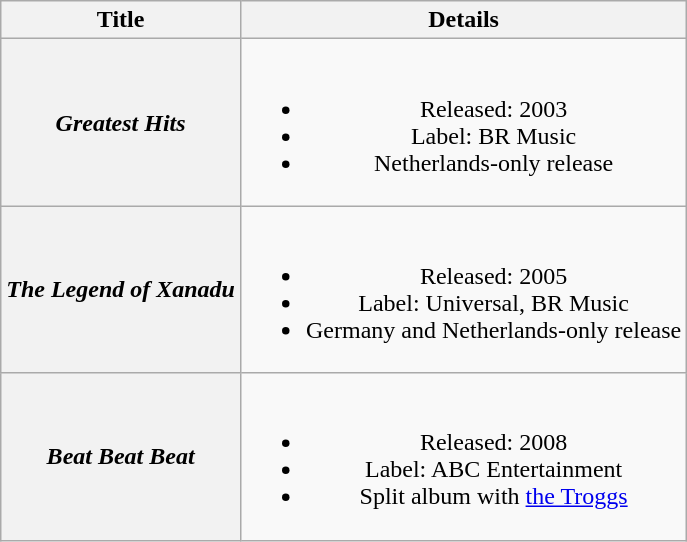<table class="wikitable plainrowheaders" style="text-align:center;">
<tr>
<th scope="col">Title</th>
<th scope="col">Details</th>
</tr>
<tr>
<th scope="row"><em>Greatest Hits</em></th>
<td><br><ul><li>Released: 2003</li><li>Label: BR Music</li><li>Netherlands-only release</li></ul></td>
</tr>
<tr>
<th scope="row"><em>The Legend of Xanadu</em></th>
<td><br><ul><li>Released: 2005</li><li>Label: Universal, BR Music</li><li>Germany and Netherlands-only release</li></ul></td>
</tr>
<tr>
<th scope="row"><em>Beat Beat Beat</em></th>
<td><br><ul><li>Released: 2008</li><li>Label: ABC Entertainment</li><li>Split album with <a href='#'>the Troggs</a></li></ul></td>
</tr>
</table>
